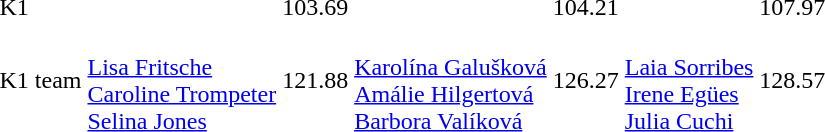<table>
<tr>
<td>K1</td>
<td></td>
<td>103.69</td>
<td></td>
<td>104.21</td>
<td></td>
<td>107.97</td>
</tr>
<tr>
<td>K1 team</td>
<td><br><a href='#'>Lisa Fritsche</a><br><a href='#'>Caroline Trompeter</a><br><a href='#'>Selina Jones</a></td>
<td>121.88</td>
<td><br><a href='#'>Karolína Galušková</a><br><a href='#'>Amálie Hilgertová</a><br><a href='#'>Barbora Valíková</a></td>
<td>126.27</td>
<td><br><a href='#'>Laia Sorribes</a><br><a href='#'>Irene Egües</a><br><a href='#'>Julia Cuchi</a></td>
<td>128.57</td>
</tr>
</table>
